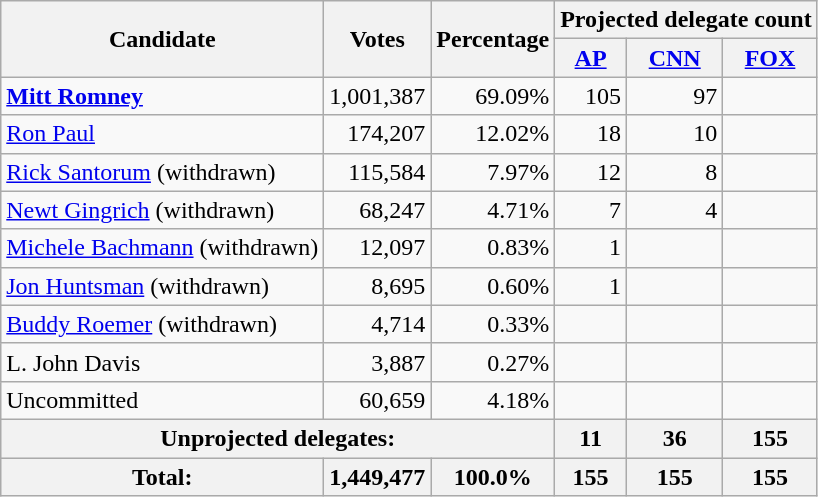<table class="wikitable" style="text-align:right;">
<tr>
<th rowspan="2">Candidate</th>
<th rowspan="2">Votes</th>
<th rowspan="2">Percentage</th>
<th colspan="3">Projected delegate count</th>
</tr>
<tr>
<th><a href='#'>AP</a></th>
<th><a href='#'>CNN</a><br></th>
<th><a href='#'>FOX</a><br></th>
</tr>
<tr>
<td style="text-align:left;"> <strong><a href='#'>Mitt Romney</a></strong></td>
<td>1,001,387</td>
<td>69.09%</td>
<td>105</td>
<td>97</td>
<td></td>
</tr>
<tr>
<td style="text-align:left;"><a href='#'>Ron Paul</a></td>
<td>174,207</td>
<td>12.02%</td>
<td>18</td>
<td>10</td>
<td></td>
</tr>
<tr>
<td style="text-align:left;"><a href='#'>Rick Santorum</a> (withdrawn)</td>
<td>115,584</td>
<td>7.97%</td>
<td>12</td>
<td>8</td>
<td></td>
</tr>
<tr>
<td style="text-align:left;"><a href='#'>Newt Gingrich</a> (withdrawn)</td>
<td>68,247</td>
<td>4.71%</td>
<td>7</td>
<td>4</td>
<td></td>
</tr>
<tr>
<td style="text-align:left;"><a href='#'>Michele Bachmann</a> (withdrawn)</td>
<td>12,097</td>
<td>0.83%</td>
<td>1</td>
<td></td>
<td></td>
</tr>
<tr>
<td style="text-align:left;"><a href='#'>Jon Huntsman</a> (withdrawn)</td>
<td>8,695</td>
<td>0.60%</td>
<td>1</td>
<td></td>
<td></td>
</tr>
<tr>
<td style="text-align:left;"><a href='#'>Buddy Roemer</a> (withdrawn)</td>
<td>4,714</td>
<td>0.33%</td>
<td></td>
<td></td>
<td></td>
</tr>
<tr>
<td style="text-align:left;">L. John Davis</td>
<td>3,887</td>
<td>0.27%</td>
<td></td>
<td></td>
<td></td>
</tr>
<tr>
<td style="text-align:left;">Uncommitted</td>
<td>60,659</td>
<td>4.18%</td>
<td></td>
<td></td>
<td></td>
</tr>
<tr style="background:#eee;">
<th colspan="3">Unprojected delegates:</th>
<th>11</th>
<th>36</th>
<th>155</th>
</tr>
<tr style="background:#eee;">
<th>Total:</th>
<th>1,449,477</th>
<th>100.0%</th>
<th>155</th>
<th>155</th>
<th>155</th>
</tr>
</table>
